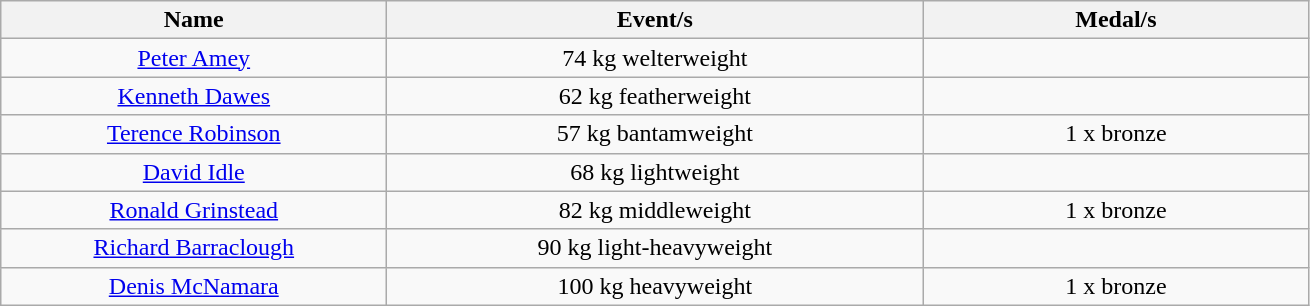<table class="wikitable" style="text-align: center">
<tr>
<th width=250>Name</th>
<th width=350>Event/s</th>
<th width=250>Medal/s</th>
</tr>
<tr>
<td><a href='#'>Peter Amey</a></td>
<td>74 kg welterweight</td>
<td></td>
</tr>
<tr>
<td><a href='#'>Kenneth Dawes</a></td>
<td>62 kg featherweight</td>
<td></td>
</tr>
<tr>
<td><a href='#'>Terence Robinson</a></td>
<td>57 kg bantamweight</td>
<td>1 x bronze</td>
</tr>
<tr>
<td><a href='#'>David Idle</a></td>
<td>68 kg lightweight</td>
<td></td>
</tr>
<tr>
<td><a href='#'>Ronald Grinstead</a></td>
<td>82 kg middleweight</td>
<td>1 x bronze</td>
</tr>
<tr>
<td><a href='#'>Richard Barraclough</a></td>
<td>90 kg light-heavyweight</td>
<td></td>
</tr>
<tr>
<td><a href='#'>Denis McNamara</a></td>
<td>100 kg heavyweight</td>
<td>1 x bronze</td>
</tr>
</table>
